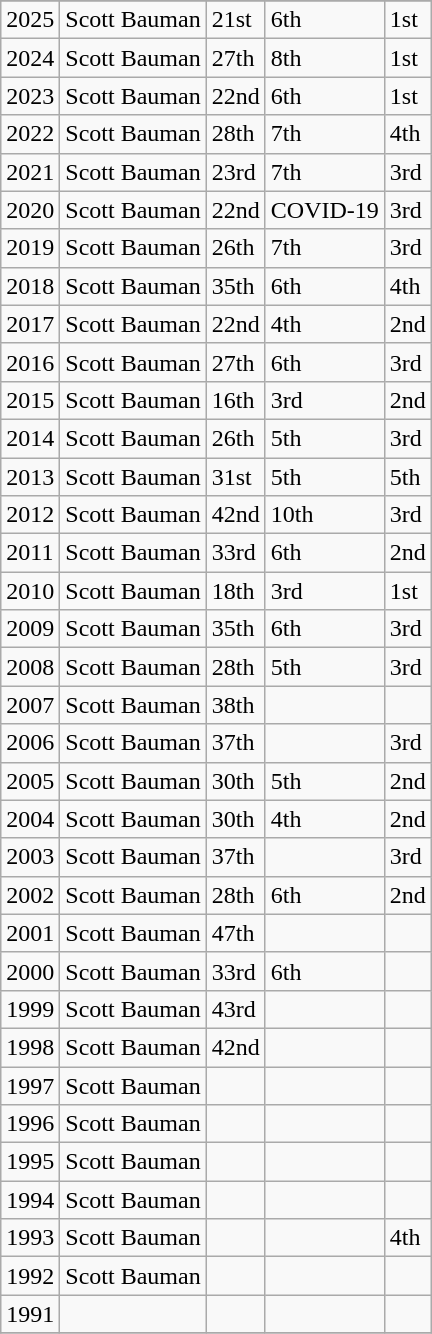<table class="wikitable">
<tr>
</tr>
<tr>
<td>2025</td>
<td>Scott Bauman</td>
<td>21st</td>
<td>6th</td>
<td>1st</td>
</tr>
<tr>
<td>2024</td>
<td>Scott Bauman</td>
<td>27th</td>
<td>8th</td>
<td>1st</td>
</tr>
<tr>
<td>2023</td>
<td>Scott Bauman</td>
<td>22nd</td>
<td>6th</td>
<td>1st</td>
</tr>
<tr>
<td>2022</td>
<td>Scott Bauman</td>
<td>28th</td>
<td>7th</td>
<td>4th</td>
</tr>
<tr>
<td>2021</td>
<td>Scott Bauman</td>
<td>23rd</td>
<td>7th</td>
<td>3rd</td>
</tr>
<tr>
<td>2020</td>
<td>Scott Bauman</td>
<td>22nd</td>
<td>COVID-19</td>
<td>3rd</td>
</tr>
<tr>
<td>2019</td>
<td>Scott Bauman</td>
<td>26th</td>
<td>7th</td>
<td>3rd</td>
</tr>
<tr>
<td>2018</td>
<td>Scott Bauman</td>
<td>35th</td>
<td>6th</td>
<td>4th</td>
</tr>
<tr>
<td>2017</td>
<td>Scott Bauman</td>
<td>22nd</td>
<td>4th</td>
<td>2nd</td>
</tr>
<tr>
<td>2016</td>
<td>Scott Bauman</td>
<td>27th</td>
<td>6th</td>
<td>3rd</td>
</tr>
<tr>
<td>2015</td>
<td>Scott Bauman</td>
<td>16th</td>
<td>3rd</td>
<td>2nd</td>
</tr>
<tr>
<td>2014</td>
<td>Scott Bauman</td>
<td>26th</td>
<td>5th</td>
<td>3rd</td>
</tr>
<tr>
<td>2013</td>
<td>Scott Bauman</td>
<td>31st</td>
<td>5th</td>
<td>5th</td>
</tr>
<tr>
<td>2012</td>
<td>Scott Bauman</td>
<td>42nd</td>
<td>10th</td>
<td>3rd</td>
</tr>
<tr>
<td>2011</td>
<td>Scott Bauman</td>
<td>33rd</td>
<td>6th</td>
<td>2nd</td>
</tr>
<tr>
<td>2010</td>
<td>Scott Bauman</td>
<td>18th</td>
<td>3rd</td>
<td>1st</td>
</tr>
<tr>
<td>2009</td>
<td>Scott Bauman</td>
<td>35th</td>
<td>6th</td>
<td>3rd</td>
</tr>
<tr>
<td>2008</td>
<td>Scott Bauman</td>
<td>28th</td>
<td>5th</td>
<td>3rd</td>
</tr>
<tr>
<td>2007</td>
<td>Scott Bauman</td>
<td>38th</td>
<td></td>
<td></td>
</tr>
<tr>
<td>2006</td>
<td>Scott Bauman</td>
<td>37th</td>
<td></td>
<td>3rd</td>
</tr>
<tr>
<td>2005</td>
<td>Scott Bauman</td>
<td>30th</td>
<td>5th</td>
<td>2nd</td>
</tr>
<tr>
<td>2004</td>
<td>Scott Bauman</td>
<td>30th</td>
<td>4th</td>
<td>2nd</td>
</tr>
<tr>
<td>2003</td>
<td>Scott Bauman</td>
<td>37th</td>
<td></td>
<td>3rd</td>
</tr>
<tr>
<td>2002</td>
<td>Scott Bauman</td>
<td>28th</td>
<td>6th</td>
<td>2nd</td>
</tr>
<tr>
<td>2001</td>
<td>Scott Bauman</td>
<td>47th</td>
<td></td>
<td></td>
</tr>
<tr>
<td>2000</td>
<td>Scott Bauman</td>
<td>33rd</td>
<td>6th</td>
<td></td>
</tr>
<tr>
<td>1999</td>
<td>Scott Bauman</td>
<td>43rd</td>
<td></td>
<td></td>
</tr>
<tr>
<td>1998</td>
<td>Scott Bauman</td>
<td>42nd</td>
<td></td>
<td></td>
</tr>
<tr>
<td>1997</td>
<td>Scott Bauman</td>
<td></td>
<td></td>
<td></td>
</tr>
<tr>
<td>1996</td>
<td>Scott Bauman</td>
<td></td>
<td></td>
<td></td>
</tr>
<tr>
<td>1995</td>
<td>Scott Bauman</td>
<td></td>
<td></td>
<td></td>
</tr>
<tr>
<td>1994</td>
<td>Scott Bauman</td>
<td></td>
<td></td>
<td></td>
</tr>
<tr>
<td>1993</td>
<td>Scott Bauman</td>
<td></td>
<td></td>
<td>4th</td>
</tr>
<tr>
<td>1992</td>
<td>Scott Bauman</td>
<td></td>
<td></td>
<td></td>
</tr>
<tr>
<td>1991</td>
<td></td>
<td></td>
<td></td>
<td></td>
</tr>
<tr>
</tr>
</table>
